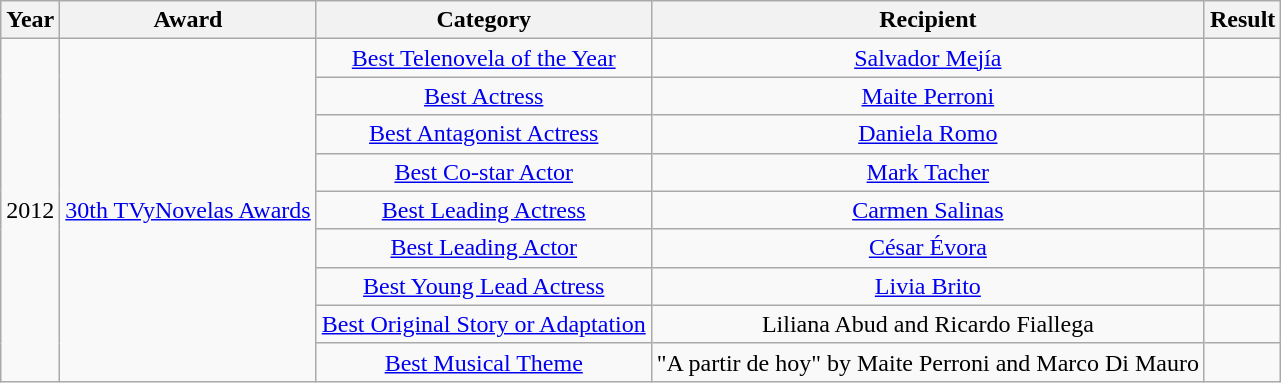<table class="wikitable plainrowheaders" style="text-align:center;">
<tr>
<th scope="col">Year</th>
<th scope="col">Award</th>
<th scope="col">Category</th>
<th scope="col">Recipient</th>
<th scope="col">Result</th>
</tr>
<tr>
<td rowspan=9>2012</td>
<td rowspan=9><a href='#'>30th TVyNovelas Awards</a></td>
<td><a href='#'>Best Telenovela of the Year</a></td>
<td><a href='#'>Salvador Mejía</a></td>
<td></td>
</tr>
<tr>
<td><a href='#'>Best Actress</a></td>
<td><a href='#'>Maite Perroni</a></td>
<td></td>
</tr>
<tr>
<td><a href='#'>Best Antagonist Actress</a></td>
<td><a href='#'>Daniela Romo</a></td>
<td></td>
</tr>
<tr>
<td><a href='#'>Best Co-star Actor</a></td>
<td><a href='#'>Mark Tacher</a></td>
<td></td>
</tr>
<tr>
<td><a href='#'>Best Leading Actress</a></td>
<td><a href='#'>Carmen Salinas</a></td>
<td></td>
</tr>
<tr>
<td><a href='#'>Best Leading Actor</a></td>
<td><a href='#'>César Évora</a></td>
<td></td>
</tr>
<tr>
<td><a href='#'>Best Young Lead Actress</a></td>
<td><a href='#'>Livia Brito</a></td>
<td></td>
</tr>
<tr>
<td><a href='#'>Best Original Story or Adaptation</a></td>
<td>Liliana Abud and Ricardo Fiallega</td>
<td></td>
</tr>
<tr>
<td><a href='#'>Best Musical Theme</a></td>
<td>"A partir de hoy" by Maite Perroni and Marco Di Mauro</td>
<td></td>
</tr>
</table>
